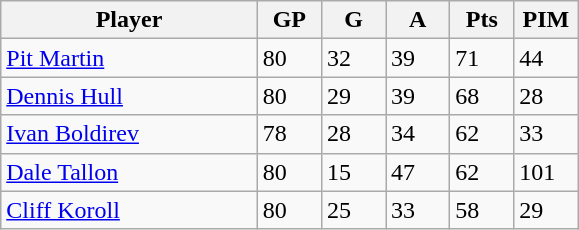<table class="wikitable">
<tr>
<th bgcolor="#DDDDFF" width="40%">Player</th>
<th bgcolor="#DDDDFF" width="10%">GP</th>
<th bgcolor="#DDDDFF" width="10%">G</th>
<th bgcolor="#DDDDFF" width="10%">A</th>
<th bgcolor="#DDDDFF" width="10%">Pts</th>
<th bgcolor="#DDDDFF" width="10%">PIM</th>
</tr>
<tr>
<td><a href='#'>Pit Martin</a></td>
<td>80</td>
<td>32</td>
<td>39</td>
<td>71</td>
<td>44</td>
</tr>
<tr>
<td><a href='#'>Dennis Hull</a></td>
<td>80</td>
<td>29</td>
<td>39</td>
<td>68</td>
<td>28</td>
</tr>
<tr>
<td><a href='#'>Ivan Boldirev</a></td>
<td>78</td>
<td>28</td>
<td>34</td>
<td>62</td>
<td>33</td>
</tr>
<tr>
<td><a href='#'>Dale Tallon</a></td>
<td>80</td>
<td>15</td>
<td>47</td>
<td>62</td>
<td>101</td>
</tr>
<tr>
<td><a href='#'>Cliff Koroll</a></td>
<td>80</td>
<td>25</td>
<td>33</td>
<td>58</td>
<td>29</td>
</tr>
</table>
